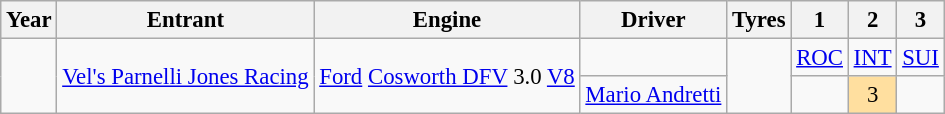<table class="wikitable" style="text-align:center; font-size:95%">
<tr>
<th>Year</th>
<th>Entrant</th>
<th>Engine</th>
<th>Driver</th>
<th>Tyres</th>
<th>1</th>
<th>2</th>
<th>3</th>
</tr>
<tr>
<td rowspan="3"></td>
<td rowspan="3"><a href='#'>Vel's Parnelli Jones Racing</a></td>
<td rowspan="3"><a href='#'>Ford</a> <a href='#'>Cosworth DFV</a> 3.0 <a href='#'>V8</a></td>
<td></td>
<td rowspan="3"></td>
<td><a href='#'>ROC</a></td>
<td><a href='#'>INT</a></td>
<td><a href='#'>SUI</a></td>
</tr>
<tr>
<td align="left"><a href='#'>Mario Andretti</a></td>
<td></td>
<td style="background:#ffdf9f;">3</td>
<td></td>
</tr>
</table>
